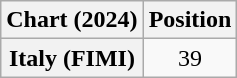<table class="wikitable sortable plainrowheaders" style="text-align:center">
<tr>
<th scope="col">Chart (2024)</th>
<th scope="col">Position</th>
</tr>
<tr>
<th scope="row">Italy (FIMI)</th>
<td>39</td>
</tr>
</table>
